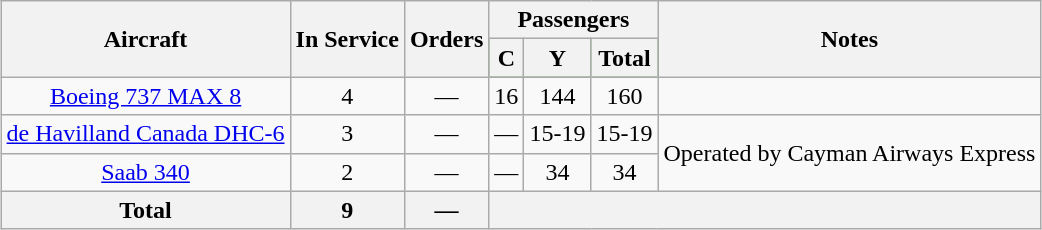<table class="wikitable" style="margin:0.5em auto; text-align:center">
<tr>
<th rowspan="2">Aircraft</th>
<th rowspan=2">In Service</th>
<th rowspan="2">Orders</th>
<th colspan="3">Passengers</th>
<th rowspan="2">Notes</th>
</tr>
<tr style="background:green;">
<th><abbr>C</abbr></th>
<th><abbr>Y</abbr></th>
<th>Total</th>
</tr>
<tr>
<td><a href='#'>Boeing 737 MAX 8</a></td>
<td>4</td>
<td>—</td>
<td>16</td>
<td>144</td>
<td>160</td>
<td></td>
</tr>
<tr>
<td><a href='#'>de Havilland Canada DHC-6</a></td>
<td>3</td>
<td>—</td>
<td>—</td>
<td>15-19</td>
<td>15-19</td>
<td rowspan="2">Operated by Cayman Airways Express</td>
</tr>
<tr>
<td><a href='#'>Saab 340</a></td>
<td>2</td>
<td>—</td>
<td>—</td>
<td>34</td>
<td>34</td>
</tr>
<tr>
<th>Total</th>
<th>9</th>
<th>—</th>
<th colspan="4"></th>
</tr>
</table>
